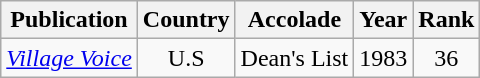<table class="wikitable">
<tr>
<th>Publication</th>
<th>Country</th>
<th>Accolade</th>
<th>Year</th>
<th>Rank</th>
</tr>
<tr>
<td><em><a href='#'>Village Voice</a></em></td>
<td align="center">U.S</td>
<td>Dean's List</td>
<td>1983</td>
<td align="center">36</td>
</tr>
</table>
